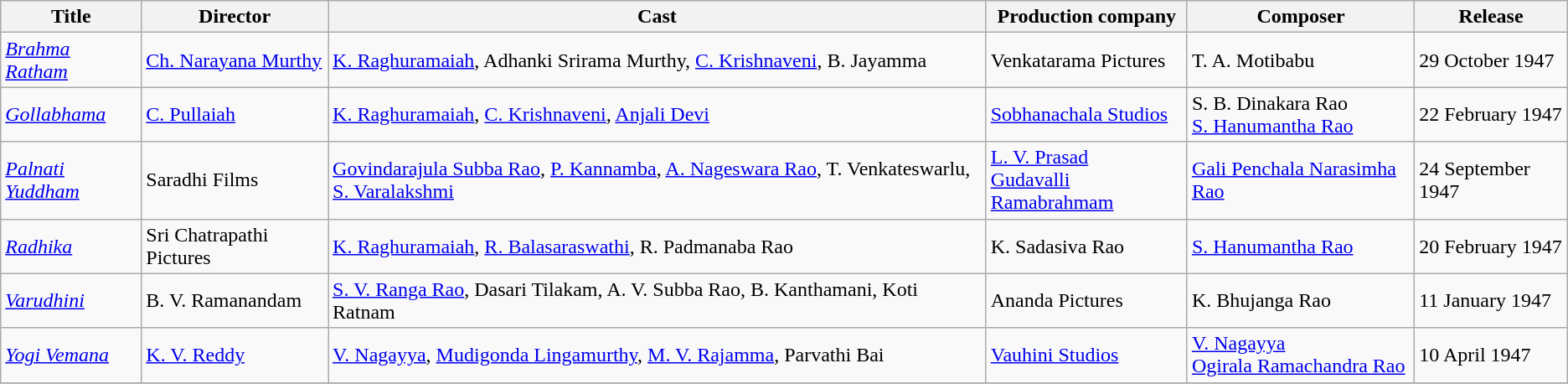<table class="wikitable">
<tr>
<th>Title</th>
<th>Director</th>
<th>Cast</th>
<th>Production company</th>
<th>Composer</th>
<th>Release</th>
</tr>
<tr>
<td><em><a href='#'>Brahma Ratham</a></em></td>
<td><a href='#'>Ch. Narayana Murthy</a></td>
<td><a href='#'>K. Raghuramaiah</a>, Adhanki Srirama Murthy, <a href='#'>C. Krishnaveni</a>, B. Jayamma</td>
<td>Venkatarama Pictures</td>
<td>T. A. Motibabu</td>
<td>29 October 1947</td>
</tr>
<tr>
<td><em><a href='#'>Gollabhama</a></em></td>
<td><a href='#'>C. Pullaiah</a></td>
<td><a href='#'>K. Raghuramaiah</a>, <a href='#'>C. Krishnaveni</a>, <a href='#'>Anjali Devi</a></td>
<td><a href='#'>Sobhanachala Studios</a></td>
<td>S. B. Dinakara Rao<br><a href='#'>S. Hanumantha Rao</a></td>
<td>22 February 1947</td>
</tr>
<tr>
<td><em><a href='#'>Palnati Yuddham</a></em></td>
<td>Saradhi Films</td>
<td><a href='#'>Govindarajula Subba Rao</a>, <a href='#'>P. Kannamba</a>, <a href='#'>A. Nageswara Rao</a>, T. Venkateswarlu, <a href='#'>S. Varalakshmi</a></td>
<td><a href='#'>L. V. Prasad</a><br><a href='#'>Gudavalli Ramabrahmam</a></td>
<td><a href='#'>Gali Penchala Narasimha Rao</a></td>
<td>24 September 1947</td>
</tr>
<tr>
<td><em><a href='#'>Radhika</a></em></td>
<td>Sri Chatrapathi Pictures</td>
<td><a href='#'>K. Raghuramaiah</a>, <a href='#'>R. Balasaraswathi</a>, R. Padmanaba Rao</td>
<td>K. Sadasiva Rao</td>
<td><a href='#'>S. Hanumantha Rao</a></td>
<td>20 February 1947</td>
</tr>
<tr>
<td><em><a href='#'>Varudhini</a></em></td>
<td>B. V. Ramanandam</td>
<td><a href='#'>S. V. Ranga Rao</a>, Dasari Tilakam, A. V. Subba Rao, B. Kanthamani, Koti Ratnam</td>
<td>Ananda Pictures</td>
<td>K. Bhujanga Rao</td>
<td>11 January 1947</td>
</tr>
<tr>
<td><em><a href='#'>Yogi Vemana</a></em></td>
<td><a href='#'>K. V. Reddy</a></td>
<td><a href='#'>V. Nagayya</a>, <a href='#'>Mudigonda Lingamurthy</a>, <a href='#'>M. V. Rajamma</a>, Parvathi Bai</td>
<td><a href='#'>Vauhini Studios</a></td>
<td><a href='#'>V. Nagayya</a><br><a href='#'>Ogirala Ramachandra Rao</a></td>
<td>10 April 1947</td>
</tr>
<tr>
</tr>
</table>
